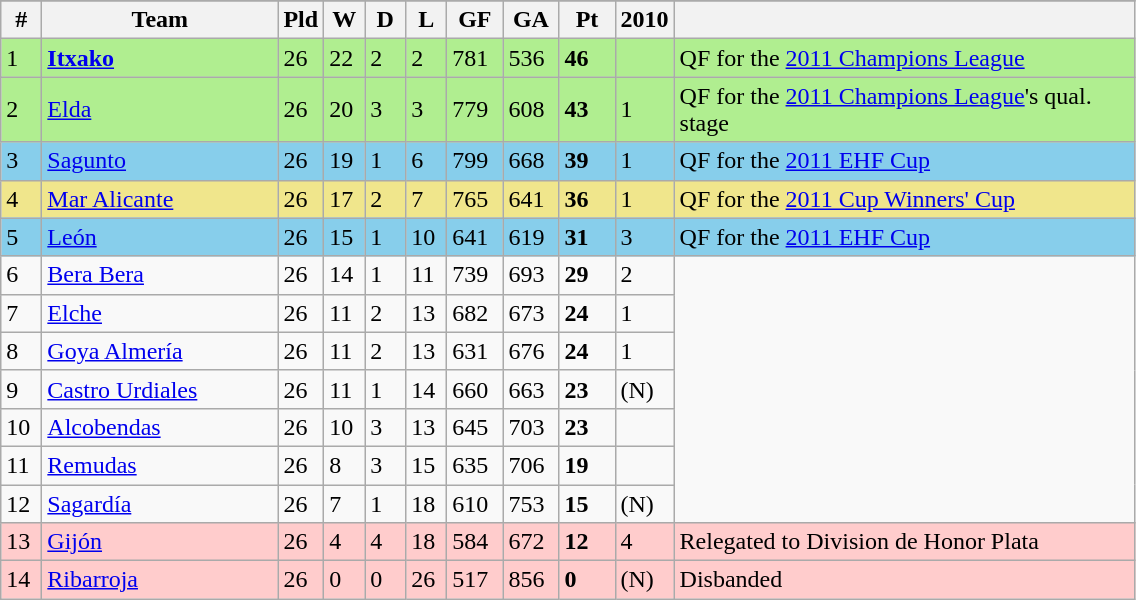<table class=wikitable>
<tr align=center>
</tr>
<tr>
<th width=20>#</th>
<th width=150>Team</th>
<th width=20>Pld</th>
<th width=20>W</th>
<th width=20>D</th>
<th width=20>L</th>
<th width=30>GF</th>
<th width=30>GA</th>
<th width=30>Pt</th>
<th width=30>2010</th>
<th width=300></th>
</tr>
<tr bgcolor=B0EE90>
<td>1</td>
<td align="left"><strong><a href='#'>Itxako</a></strong></td>
<td>26</td>
<td>22</td>
<td>2</td>
<td>2</td>
<td>781</td>
<td>536</td>
<td><strong>46</strong></td>
<td></td>
<td>QF for the <a href='#'>2011 Champions League</a></td>
</tr>
<tr bgcolor=B0EE90>
<td>2</td>
<td align="left"><a href='#'>Elda</a></td>
<td>26</td>
<td>20</td>
<td>3</td>
<td>3</td>
<td>779</td>
<td>608</td>
<td><strong>43</strong></td>
<td> 1</td>
<td>QF for the <a href='#'>2011 Champions League</a>'s qual. stage</td>
</tr>
<tr bgcolor=87CEEB>
<td>3</td>
<td align="left"><a href='#'>Sagunto</a></td>
<td>26</td>
<td>19</td>
<td>1</td>
<td>6</td>
<td>799</td>
<td>668</td>
<td><strong>39</strong></td>
<td> 1</td>
<td>QF for the <a href='#'>2011 EHF Cup</a></td>
</tr>
<tr bgcolor=F0E68C>
<td>4</td>
<td align="left"><a href='#'>Mar Alicante</a></td>
<td>26</td>
<td>17</td>
<td>2</td>
<td>7</td>
<td>765</td>
<td>641</td>
<td><strong>36</strong></td>
<td> 1</td>
<td>QF for the <a href='#'>2011 Cup Winners' Cup</a></td>
</tr>
<tr bgcolor=87CEEB>
<td>5</td>
<td align="left"><a href='#'>León</a></td>
<td>26</td>
<td>15</td>
<td>1</td>
<td>10</td>
<td>641</td>
<td>619</td>
<td><strong>31</strong></td>
<td> 3</td>
<td>QF for the <a href='#'>2011 EHF Cup</a></td>
</tr>
<tr>
<td>6</td>
<td align="left"><a href='#'>Bera Bera</a></td>
<td>26</td>
<td>14</td>
<td>1</td>
<td>11</td>
<td>739</td>
<td>693</td>
<td><strong>29</strong></td>
<td> 2</td>
</tr>
<tr>
<td>7</td>
<td align="left"><a href='#'>Elche</a></td>
<td>26</td>
<td>11</td>
<td>2</td>
<td>13</td>
<td>682</td>
<td>673</td>
<td><strong>24</strong></td>
<td> 1</td>
</tr>
<tr>
<td>8</td>
<td align="left"><a href='#'>Goya Almería</a></td>
<td>26</td>
<td>11</td>
<td>2</td>
<td>13</td>
<td>631</td>
<td>676</td>
<td><strong>24</strong></td>
<td> 1</td>
</tr>
<tr>
<td>9</td>
<td align="left"><a href='#'>Castro Urdiales</a></td>
<td>26</td>
<td>11</td>
<td>1</td>
<td>14</td>
<td>660</td>
<td>663</td>
<td><strong>23</strong></td>
<td>(N)</td>
</tr>
<tr>
<td>10</td>
<td align="left"><a href='#'>Alcobendas</a></td>
<td>26</td>
<td>10</td>
<td>3</td>
<td>13</td>
<td>645</td>
<td>703</td>
<td><strong>23</strong></td>
<td></td>
</tr>
<tr>
<td>11</td>
<td align="left"><a href='#'>Remudas</a></td>
<td>26</td>
<td>8</td>
<td>3</td>
<td>15</td>
<td>635</td>
<td>706</td>
<td><strong>19</strong></td>
<td></td>
</tr>
<tr>
<td>12</td>
<td align="left"><a href='#'>Sagardía</a></td>
<td>26</td>
<td>7</td>
<td>1</td>
<td>18</td>
<td>610</td>
<td>753</td>
<td><strong>15</strong></td>
<td>(N)</td>
</tr>
<tr bgcolor=FFCCCC>
<td>13</td>
<td align="left"><a href='#'>Gijón</a></td>
<td>26</td>
<td>4</td>
<td>4</td>
<td>18</td>
<td>584</td>
<td>672</td>
<td><strong>12</strong></td>
<td> 4</td>
<td>Relegated to Division de Honor Plata</td>
</tr>
<tr bgcolor=FFCCCC>
<td>14</td>
<td align="left"><a href='#'>Ribarroja</a></td>
<td>26</td>
<td>0</td>
<td>0</td>
<td>26</td>
<td>517</td>
<td>856</td>
<td><strong>0</strong></td>
<td>(N)</td>
<td>Disbanded</td>
</tr>
</table>
